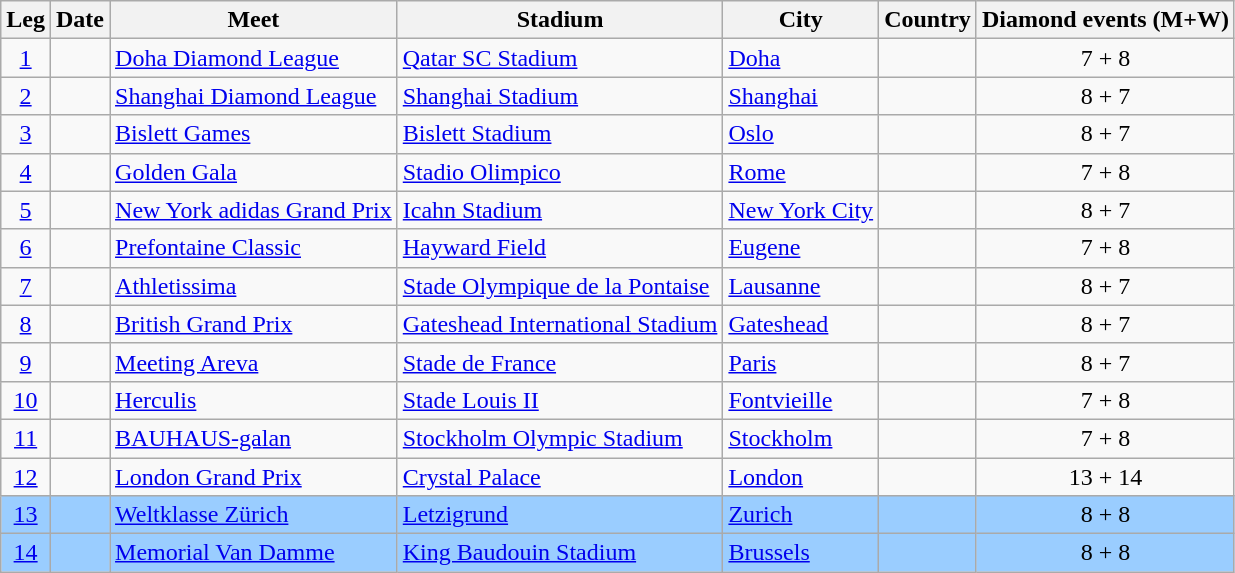<table class="wikitable sortable">
<tr>
<th scope="col">Leg</th>
<th scope="col">Date</th>
<th scope="col">Meet</th>
<th scope="col">Stadium</th>
<th scope="col">City</th>
<th scope="col">Country</th>
<th scope="col">Diamond events (M+W)</th>
</tr>
<tr>
<td align="center"><a href='#'>1</a></td>
<td></td>
<td><a href='#'>Doha Diamond League</a></td>
<td><a href='#'>Qatar SC Stadium</a></td>
<td><a href='#'>Doha</a></td>
<td></td>
<td align="center">7 + 8</td>
</tr>
<tr>
<td align="center"><a href='#'>2</a></td>
<td></td>
<td><a href='#'>Shanghai Diamond League</a></td>
<td><a href='#'>Shanghai Stadium</a></td>
<td><a href='#'>Shanghai</a></td>
<td></td>
<td align="center">8 + 7</td>
</tr>
<tr>
<td align="center"><a href='#'>3</a></td>
<td></td>
<td><a href='#'>Bislett Games</a></td>
<td><a href='#'>Bislett Stadium</a></td>
<td><a href='#'>Oslo</a></td>
<td></td>
<td align="center">8 + 7</td>
</tr>
<tr>
<td align="center"><a href='#'>4</a></td>
<td></td>
<td><a href='#'>Golden Gala</a></td>
<td><a href='#'>Stadio Olimpico</a></td>
<td><a href='#'>Rome</a></td>
<td></td>
<td align="center">7 + 8</td>
</tr>
<tr>
<td align="center"><a href='#'>5</a></td>
<td></td>
<td><a href='#'>New York adidas Grand Prix</a></td>
<td><a href='#'>Icahn Stadium</a></td>
<td><a href='#'>New York City</a></td>
<td></td>
<td align="center">8 + 7</td>
</tr>
<tr>
<td align="center"><a href='#'>6</a></td>
<td></td>
<td><a href='#'>Prefontaine Classic</a></td>
<td><a href='#'>Hayward Field</a></td>
<td><a href='#'>Eugene</a></td>
<td></td>
<td align="center">7 + 8</td>
</tr>
<tr>
<td align="center"><a href='#'>7</a></td>
<td></td>
<td><a href='#'>Athletissima</a></td>
<td><a href='#'>Stade Olympique de la Pontaise</a></td>
<td><a href='#'>Lausanne</a></td>
<td></td>
<td align="center">8 + 7</td>
</tr>
<tr>
<td align="center"><a href='#'>8</a></td>
<td></td>
<td><a href='#'>British Grand Prix</a></td>
<td><a href='#'>Gateshead International Stadium</a></td>
<td><a href='#'>Gateshead</a></td>
<td></td>
<td align="center">8 + 7</td>
</tr>
<tr>
<td align="center"><a href='#'>9</a></td>
<td></td>
<td><a href='#'>Meeting Areva</a></td>
<td><a href='#'>Stade de France</a></td>
<td><a href='#'>Paris</a></td>
<td></td>
<td align="center">8 + 7</td>
</tr>
<tr>
<td align="center"><a href='#'>10</a></td>
<td></td>
<td><a href='#'>Herculis</a></td>
<td><a href='#'>Stade Louis II</a></td>
<td><a href='#'>Fontvieille</a></td>
<td></td>
<td align="center">7 + 8</td>
</tr>
<tr>
<td align="center"><a href='#'>11</a></td>
<td></td>
<td><a href='#'>BAUHAUS-galan</a></td>
<td><a href='#'>Stockholm Olympic Stadium</a></td>
<td><a href='#'>Stockholm</a></td>
<td></td>
<td align="center">7 + 8</td>
</tr>
<tr>
<td align="center"><a href='#'>12</a></td>
<td></td>
<td><a href='#'>London Grand Prix</a></td>
<td><a href='#'>Crystal Palace</a></td>
<td><a href='#'>London</a></td>
<td></td>
<td align="center">13 + 14</td>
</tr>
<tr bgcolor=#9acdff>
<td align="center"><a href='#'>13</a></td>
<td></td>
<td><a href='#'>Weltklasse Zürich</a></td>
<td><a href='#'>Letzigrund</a></td>
<td><a href='#'>Zurich</a></td>
<td></td>
<td align="center">8 + 8</td>
</tr>
<tr bgcolor=#9acdff>
<td align="center"><a href='#'>14</a></td>
<td></td>
<td><a href='#'>Memorial Van Damme</a></td>
<td><a href='#'>King Baudouin Stadium</a></td>
<td><a href='#'>Brussels</a></td>
<td></td>
<td align="center">8 + 8</td>
</tr>
</table>
